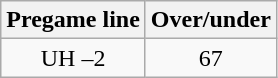<table class="wikitable">
<tr align="center">
<th style=>Pregame line</th>
<th style=>Over/under</th>
</tr>
<tr align="center">
<td>UH –2</td>
<td>67</td>
</tr>
</table>
